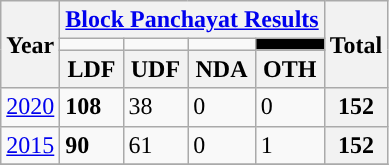<table class="wikitable">
<tr>
<th rowspan="3">Year</th>
<th colspan="4"><a href='#'>Block Panchayat Results</a></th>
<th rowspan="3">Total</th>
</tr>
<tr>
<td style="background:"></td>
<td style="background:"></td>
<td style="background:"></td>
<td style="background:black"></td>
</tr>
<tr>
<th>LDF</th>
<th>UDF</th>
<th>NDA</th>
<th>OTH</th>
</tr>
<tr>
<td><a href='#'>2020</a></td>
<td><strong>108</strong></td>
<td>38</td>
<td>0</td>
<td>0</td>
<th>152</th>
</tr>
<tr>
<td><a href='#'>2015</a></td>
<td><strong>90</strong></td>
<td>61</td>
<td>0</td>
<td>1</td>
<th>152</th>
</tr>
<tr>
</tr>
</table>
